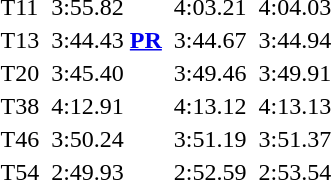<table>
<tr>
<td>T11 <br></td>
<td></td>
<td>3:55.82 </td>
<td></td>
<td>4:03.21</td>
<td></td>
<td>4:04.03</td>
</tr>
<tr>
<td>T13 <br></td>
<td></td>
<td>3:44.43 <strong><a href='#'>PR</a></strong></td>
<td></td>
<td>3:44.67 </td>
<td></td>
<td>3:44.94 </td>
</tr>
<tr>
<td>T20 <br></td>
<td></td>
<td>3:45.40 </td>
<td></td>
<td>3:49.46 </td>
<td></td>
<td>3:49.91</td>
</tr>
<tr>
<td>T38 <br></td>
<td></td>
<td>4:12.91</td>
<td></td>
<td>4:13.12</td>
<td></td>
<td>4:13.13</td>
</tr>
<tr>
<td>T46 <br></td>
<td></td>
<td>3:50.24</td>
<td></td>
<td>3:51.19</td>
<td></td>
<td>3:51.37</td>
</tr>
<tr>
<td>T54 <br></td>
<td></td>
<td>2:49.93</td>
<td></td>
<td>2:52.59</td>
<td></td>
<td>2:53.54  </td>
</tr>
</table>
